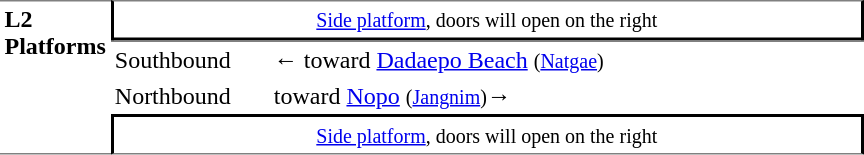<table table border=0 cellspacing=0 cellpadding=3>
<tr>
<td style="border-top:solid 1px gray;border-bottom:solid 1px gray;" width=50 rowspan=10 valign=top><strong>L2<br>Platforms</strong></td>
<td style="border-top:solid 1px gray;border-right:solid 2px black;border-left:solid 2px black;border-bottom:solid 2px black;text-align:center;" colspan=2><small><a href='#'>Side platform</a>, doors will open on the right</small></td>
</tr>
<tr>
<td style="border-bottom:solid 0px gray;border-top:solid 1px gray;" width=100>Southbound</td>
<td style="border-bottom:solid 0px gray;border-top:solid 1px gray;" width=390>←  toward <a href='#'>Dadaepo Beach</a> <small>(<a href='#'>Natgae</a>)</small></td>
</tr>
<tr>
<td>Northbound</td>
<td>  toward <a href='#'>Nopo</a> <small>(<a href='#'>Jangnim</a>)</small>→</td>
</tr>
<tr>
<td style="border-top:solid 2px black;border-right:solid 2px black;border-left:solid 2px black;border-bottom:solid 1px gray;text-align:center;" colspan=2><small><a href='#'>Side platform</a>, doors will open on the right</small></td>
</tr>
</table>
